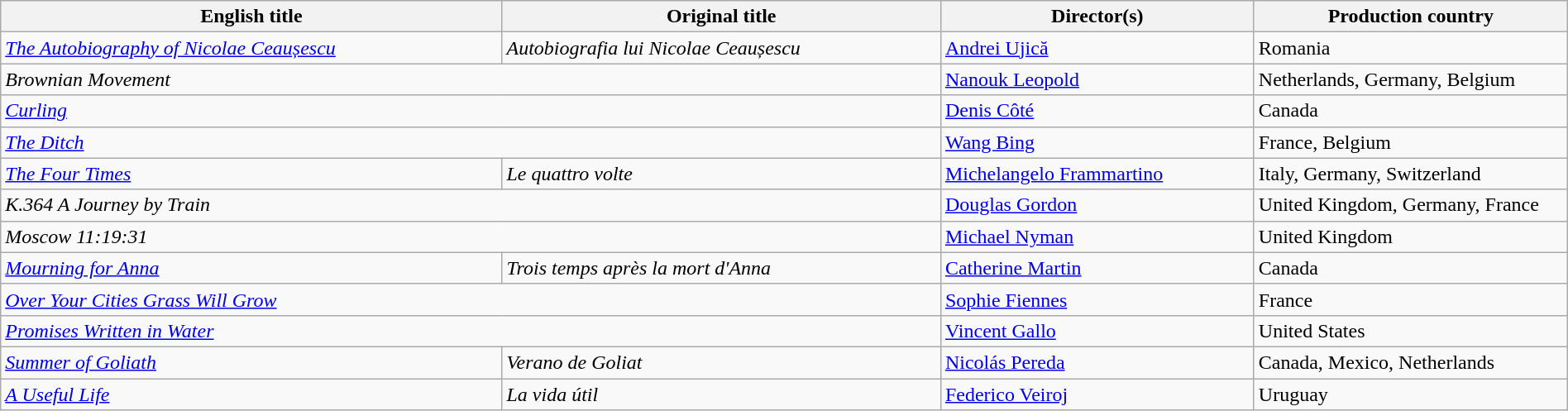<table class="sortable wikitable" width="100%">
<tr>
<th scope="col" width="32%">English title</th>
<th scope="col" width="28%">Original title</th>
<th scope="col" width="20%">Director(s)</th>
<th scope="col" width="20%">Production country</th>
</tr>
<tr>
<td><em><a href='#'>The Autobiography of Nicolae Ceaușescu</a></em></td>
<td><em>Autobiografia lui Nicolae Ceaușescu</em></td>
<td><a href='#'>Andrei Ujică</a></td>
<td>Romania</td>
</tr>
<tr>
<td colspan=2><em>Brownian Movement</em></td>
<td><a href='#'>Nanouk Leopold</a></td>
<td>Netherlands, Germany, Belgium</td>
</tr>
<tr>
<td colspan=2><em><a href='#'>Curling</a></em></td>
<td><a href='#'>Denis Côté</a></td>
<td>Canada</td>
</tr>
<tr>
<td colspan=2><em><a href='#'>The Ditch</a></em></td>
<td><a href='#'>Wang Bing</a></td>
<td>France, Belgium</td>
</tr>
<tr>
<td><em><a href='#'>The Four Times</a></em></td>
<td><em>Le quattro volte</em></td>
<td><a href='#'>Michelangelo Frammartino</a></td>
<td>Italy, Germany, Switzerland</td>
</tr>
<tr>
<td colspan=2><em>K.364 A Journey by Train</em></td>
<td><a href='#'>Douglas Gordon</a></td>
<td>United Kingdom, Germany, France</td>
</tr>
<tr>
<td colspan=2><em>Moscow 11:19:31</em></td>
<td><a href='#'>Michael Nyman</a></td>
<td>United Kingdom</td>
</tr>
<tr>
<td><em><a href='#'>Mourning for Anna</a></em></td>
<td><em>Trois temps après la mort d'Anna</em></td>
<td><a href='#'>Catherine Martin</a></td>
<td>Canada</td>
</tr>
<tr>
<td colspan=2><em><a href='#'>Over Your Cities Grass Will Grow</a></em></td>
<td><a href='#'>Sophie Fiennes</a></td>
<td>France</td>
</tr>
<tr>
<td colspan=2><em><a href='#'>Promises Written in Water</a></em></td>
<td><a href='#'>Vincent Gallo</a></td>
<td>United States</td>
</tr>
<tr>
<td><em><a href='#'>Summer of Goliath</a></em></td>
<td><em>Verano de Goliat</em></td>
<td><a href='#'>Nicolás Pereda</a></td>
<td>Canada, Mexico, Netherlands</td>
</tr>
<tr>
<td><em><a href='#'>A Useful Life</a></em></td>
<td><em>La vida útil</em></td>
<td><a href='#'>Federico Veiroj</a></td>
<td>Uruguay</td>
</tr>
</table>
